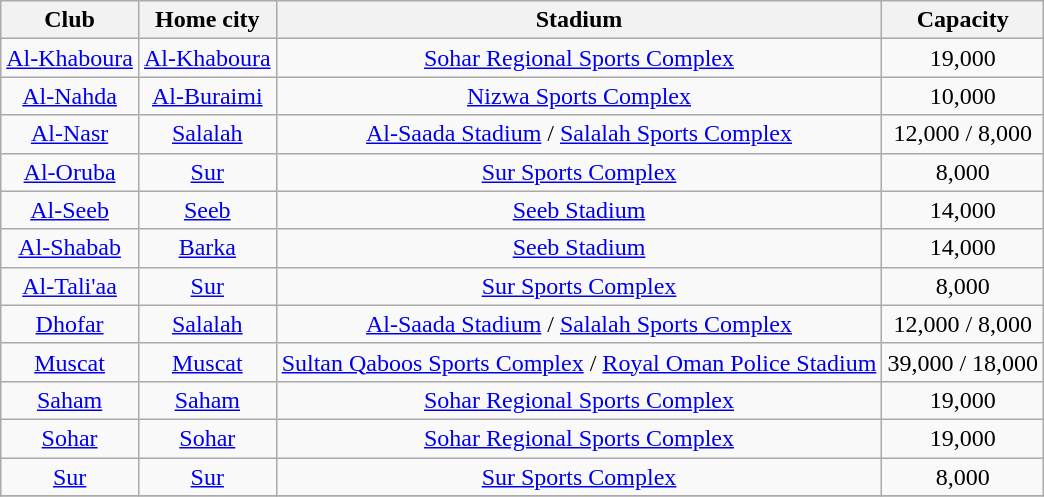<table class="wikitable" style="text-align: center;">
<tr>
<th>Club</th>
<th>Home city</th>
<th>Stadium</th>
<th>Capacity</th>
</tr>
<tr>
<td><a href='#'>Al-Khaboura</a></td>
<td><a href='#'>Al-Khaboura</a></td>
<td><a href='#'>Sohar Regional Sports Complex</a></td>
<td>19,000</td>
</tr>
<tr>
<td><a href='#'>Al-Nahda</a></td>
<td><a href='#'>Al-Buraimi</a></td>
<td><a href='#'>Nizwa Sports Complex</a></td>
<td>10,000</td>
</tr>
<tr>
<td><a href='#'>Al-Nasr</a></td>
<td><a href='#'>Salalah</a></td>
<td><a href='#'>Al-Saada Stadium</a> / <a href='#'>Salalah Sports Complex</a></td>
<td>12,000 / 8,000</td>
</tr>
<tr>
<td><a href='#'>Al-Oruba</a></td>
<td><a href='#'>Sur</a></td>
<td><a href='#'>Sur Sports Complex</a></td>
<td>8,000</td>
</tr>
<tr>
<td><a href='#'>Al-Seeb</a></td>
<td><a href='#'>Seeb</a></td>
<td><a href='#'>Seeb Stadium</a></td>
<td>14,000</td>
</tr>
<tr>
<td><a href='#'>Al-Shabab</a></td>
<td><a href='#'>Barka</a></td>
<td><a href='#'>Seeb Stadium</a></td>
<td>14,000</td>
</tr>
<tr>
<td><a href='#'>Al-Tali'aa</a></td>
<td><a href='#'>Sur</a></td>
<td><a href='#'>Sur Sports Complex</a></td>
<td>8,000</td>
</tr>
<tr>
<td><a href='#'>Dhofar</a></td>
<td><a href='#'>Salalah</a></td>
<td><a href='#'>Al-Saada Stadium</a> / <a href='#'>Salalah Sports Complex</a></td>
<td>12,000 / 8,000</td>
</tr>
<tr>
<td><a href='#'>Muscat</a></td>
<td><a href='#'>Muscat</a></td>
<td><a href='#'>Sultan Qaboos Sports Complex</a> / <a href='#'>Royal Oman Police Stadium</a></td>
<td>39,000 / 18,000</td>
</tr>
<tr>
<td><a href='#'>Saham</a></td>
<td><a href='#'>Saham</a></td>
<td><a href='#'>Sohar Regional Sports Complex</a></td>
<td>19,000</td>
</tr>
<tr>
<td><a href='#'>Sohar</a></td>
<td><a href='#'>Sohar</a></td>
<td><a href='#'>Sohar Regional Sports Complex</a></td>
<td>19,000</td>
</tr>
<tr>
<td><a href='#'>Sur</a></td>
<td><a href='#'>Sur</a></td>
<td><a href='#'>Sur Sports Complex</a></td>
<td>8,000</td>
</tr>
<tr>
</tr>
</table>
